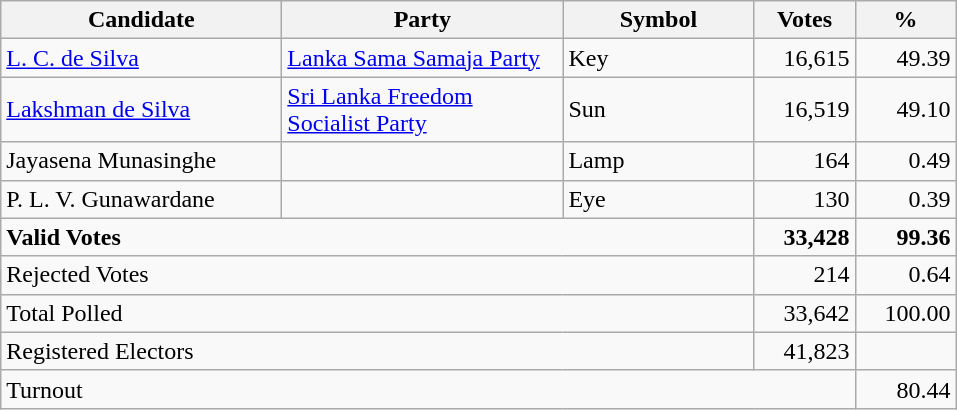<table class="wikitable" border="1" style="text-align:right;">
<tr>
<th align=left width="180">Candidate</th>
<th align=left width="180">Party</th>
<th align=left width="120">Symbol</th>
<th align=left width="60">Votes</th>
<th align=left width="60">%</th>
</tr>
<tr>
<td align=left><a href='#'>L. C. de Silva</a></td>
<td align=left><a href='#'>Lanka Sama Samaja Party</a></td>
<td align=left>Key</td>
<td align=right>16,615</td>
<td align=right>49.39</td>
</tr>
<tr>
<td align=left><a href='#'>Lakshman de Silva</a></td>
<td align=left><a href='#'>Sri Lanka Freedom Socialist Party</a></td>
<td align=left>Sun</td>
<td align=right>16,519</td>
<td align=right>49.10</td>
</tr>
<tr>
<td align=left>Jayasena Munasinghe</td>
<td></td>
<td align=left>Lamp</td>
<td align=right>164</td>
<td align=right>0.49</td>
</tr>
<tr>
<td align=left>P. L. V. Gunawardane</td>
<td></td>
<td align=left>Eye</td>
<td align=right>130</td>
<td align=right>0.39</td>
</tr>
<tr>
<td align=left colspan=3><strong>Valid Votes</strong></td>
<td align=right><strong>33,428</strong></td>
<td align=right><strong>99.36</strong></td>
</tr>
<tr>
<td align=left colspan=3>Rejected Votes</td>
<td align=right>214</td>
<td align=right>0.64</td>
</tr>
<tr>
<td align=left colspan=3>Total Polled</td>
<td align=right>33,642</td>
<td align=right>100.00</td>
</tr>
<tr>
<td align=left colspan=3>Registered Electors</td>
<td align=right>41,823</td>
<td></td>
</tr>
<tr>
<td align=left colspan=4>Turnout</td>
<td align=right>80.44</td>
</tr>
</table>
